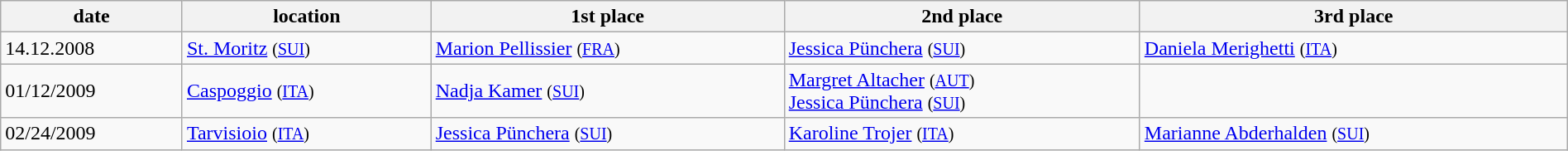<table class="wikitable" width=100%>
<tr class="backgroundcolor5">
<th>date</th>
<th>location</th>
<th>1st place</th>
<th>2nd place</th>
<th>3rd place</th>
</tr>
<tr>
<td>14.12.2008</td>
<td><a href='#'>St. Moritz</a> <small>(<a href='#'>SUI</a>)</small></td>
<td> <a href='#'>Marion Pellissier</a> <small>(<a href='#'>FRA</a>)</small></td>
<td> <a href='#'>Jessica Pünchera</a> <small>(<a href='#'>SUI</a>)</small></td>
<td> <a href='#'>Daniela Merighetti</a> <small>(<a href='#'>ITA</a>)</small></td>
</tr>
<tr>
<td>01/12/2009</td>
<td><a href='#'>Caspoggio</a> <small>(<a href='#'>ITA</a>)</small></td>
<td> <a href='#'>Nadja Kamer</a> <small>(<a href='#'>SUI</a>)</small></td>
<td> <a href='#'>Margret Altacher</a> <small>(<a href='#'>AUT</a>)</small><br> <a href='#'>Jessica Pünchera</a> <small>(<a href='#'>SUI</a>)</small></td>
</tr>
<tr>
<td>02/24/2009</td>
<td><a href='#'>Tarvisioio</a> <small>(<a href='#'>ITA</a>)</small></td>
<td> <a href='#'>Jessica Pünchera</a> <small>(<a href='#'>SUI</a>)</small></td>
<td> <a href='#'>Karoline Trojer</a> <small>(<a href='#'>ITA</a>)</small></td>
<td> <a href='#'>Marianne Abderhalden</a> <small>(<a href='#'>SUI</a>)</small></td>
</tr>
</table>
